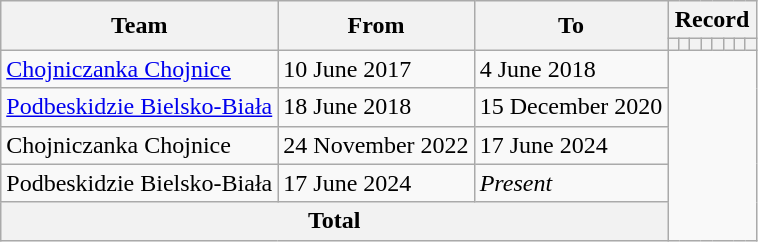<table class="wikitable" style="text-align: center;">
<tr>
<th rowspan="2">Team</th>
<th rowspan="2">From</th>
<th rowspan="2">To</th>
<th colspan="8">Record</th>
</tr>
<tr>
<th></th>
<th></th>
<th></th>
<th></th>
<th></th>
<th></th>
<th></th>
<th></th>
</tr>
<tr>
<td align=left><a href='#'>Chojniczanka Chojnice</a></td>
<td align=left>10 June 2017</td>
<td align=left>4 June 2018<br></td>
</tr>
<tr>
<td align=left><a href='#'>Podbeskidzie Bielsko-Biała</a></td>
<td align=left>18 June 2018</td>
<td align=left>15 December 2020<br></td>
</tr>
<tr>
<td align=left>Chojniczanka Chojnice</td>
<td align=left>24 November 2022</td>
<td align=left>17 June 2024<br></td>
</tr>
<tr>
<td align=left>Podbeskidzie Bielsko-Biała</td>
<td align=left>17 June 2024</td>
<td align=left><em>Present</em><br></td>
</tr>
<tr>
<th colspan="3">Total<br></th>
</tr>
</table>
